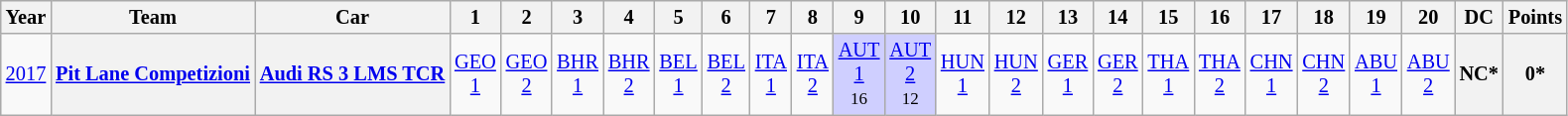<table class="wikitable" style="text-align:center; font-size:85%">
<tr>
<th>Year</th>
<th>Team</th>
<th>Car</th>
<th>1</th>
<th>2</th>
<th>3</th>
<th>4</th>
<th>5</th>
<th>6</th>
<th>7</th>
<th>8</th>
<th>9</th>
<th>10</th>
<th>11</th>
<th>12</th>
<th>13</th>
<th>14</th>
<th>15</th>
<th>16</th>
<th>17</th>
<th>18</th>
<th>19</th>
<th>20</th>
<th>DC</th>
<th>Points</th>
</tr>
<tr>
<td><a href='#'>2017</a></td>
<th><a href='#'>Pit Lane Competizioni</a></th>
<th><a href='#'>Audi RS 3 LMS TCR</a></th>
<td style="background:#;"><a href='#'>GEO<br>1</a><br><small></small></td>
<td style="background:#;"><a href='#'>GEO<br>2</a><br><small></small></td>
<td style="background:#;"><a href='#'>BHR<br>1</a><br><small></small></td>
<td style="background:#;"><a href='#'>BHR<br>2</a><br><small></small></td>
<td style="background:#;"><a href='#'>BEL<br>1</a><br><small></small></td>
<td style="background:#;"><a href='#'>BEL<br>2</a><br><small></small></td>
<td style="background:#;"><a href='#'>ITA<br>1</a><br><small></small></td>
<td style="background:#;"><a href='#'>ITA<br>2</a><br><small></small></td>
<td style="background:#CFCFFF;"><a href='#'>AUT<br>1</a><br><small>16</small></td>
<td style="background:#CFCFFF;"><a href='#'>AUT<br>2</a><br><small>12</small></td>
<td style="background:#;"><a href='#'>HUN<br>1</a><br><small></small></td>
<td style="background:#;"><a href='#'>HUN<br>2</a><br><small></small></td>
<td style="background:#;"><a href='#'>GER<br>1</a><br><small></small></td>
<td style="background:#;"><a href='#'>GER<br>2</a><br><small></small></td>
<td style="background:#;"><a href='#'>THA<br>1</a><br><small></small></td>
<td style="background:#;"><a href='#'>THA<br>2</a><br><small></small></td>
<td style="background:#;"><a href='#'>CHN<br>1</a><br><small></small></td>
<td style="background:#;"><a href='#'>CHN<br>2</a><br><small></small></td>
<td style="background:#;"><a href='#'>ABU<br>1</a><br><small></small></td>
<td style="background:#;"><a href='#'>ABU<br>2</a><br><small></small></td>
<th>NC*</th>
<th>0*</th>
</tr>
</table>
